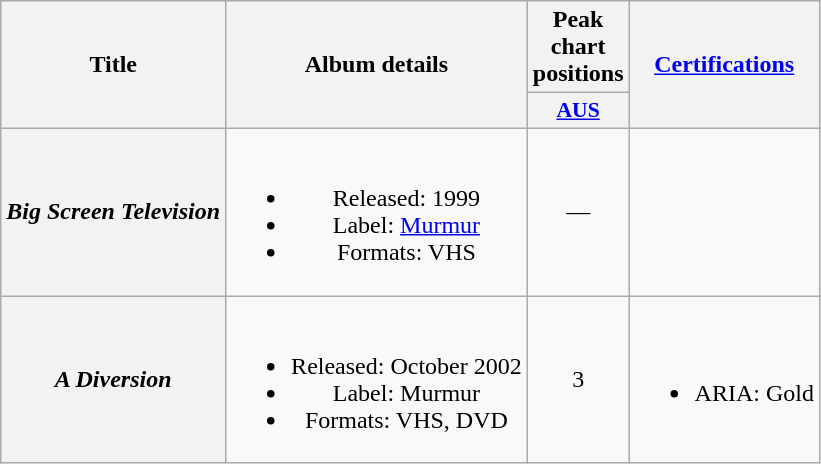<table class="wikitable plainrowheaders" style="text-align:center;">
<tr>
<th scope="col" rowspan="2">Title</th>
<th scope="col" rowspan="2">Album details</th>
<th scope="col" colspan="1">Peak chart positions</th>
<th scope="col" rowspan="2"><a href='#'>Certifications</a></th>
</tr>
<tr>
<th scope="col" style="width:3em;font-size:90%;"><a href='#'>AUS</a><br></th>
</tr>
<tr>
<th scope="row"><em>Big Screen Television</em></th>
<td><br><ul><li>Released: 1999</li><li>Label: <a href='#'>Murmur</a> </li><li>Formats: VHS</li></ul></td>
<td>—</td>
<td></td>
</tr>
<tr>
<th scope="row"><em>A Diversion</em></th>
<td><br><ul><li>Released: October 2002</li><li>Label: Murmur  </li><li>Formats: VHS, DVD</li></ul></td>
<td>3</td>
<td><br><ul><li>ARIA: Gold</li></ul></td>
</tr>
</table>
